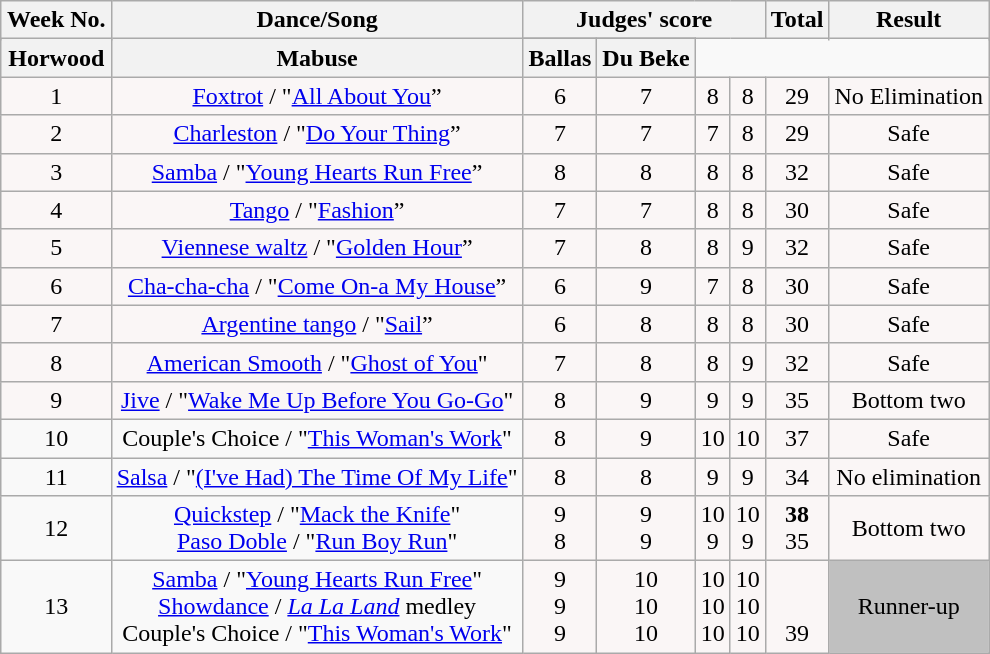<table class="wikitable sortable" style="margin:auto; text-align:center;">
<tr>
<th rowspan="2" align="Center"><strong>Week No.</strong></th>
<th rowspan="2" align="Center"><strong>Dance/Song</strong></th>
<th colspan="4" align="Center"><strong>Judges' score</strong></th>
<th rowspan="2" align="Center"><strong>Total</strong></th>
<th rowspan="2" align="Center"><strong>Result</strong></th>
</tr>
<tr>
</tr>
<tr>
<th style= width="10%" align="center">Horwood</th>
<th style= width="10%" align="center">Mabuse</th>
<th style= width="10%" align="center">Ballas</th>
<th style= width="10%" align="center">Du Beke</th>
</tr>
<tr>
<td style="text-align:center; background:#faf6f6;">1</td>
<td style="text-align:center; background:#faf6f6;"><a href='#'>Foxtrot</a> / "<a href='#'>All About You</a>”</td>
<td style="text-align:center; background:#faf6f6;">6</td>
<td style="text-align:center; background:#faf6f6;">7</td>
<td style="text-align:center; background:#faf6f6;">8</td>
<td style="text-align:center; background:#faf6f6;">8</td>
<td style="text-align:center; background:#faf6f6;">29</td>
<td style="text-align:center; background:#faf6f6;">No Elimination</td>
</tr>
<tr>
<td style="text-align:center; background:#faf6f6;">2</td>
<td style="text-align:center; background:#faf6f6;"><a href='#'>Charleston</a> / "<a href='#'>Do Your Thing</a>”</td>
<td style="text-align:center; background:#faf6f6;">7</td>
<td style="text-align:center; background:#faf6f6;">7</td>
<td style="text-align:center; background:#faf6f6;">7</td>
<td style="text-align:center; background:#faf6f6;">8</td>
<td style="text-align:center; background:#faf6f6;">29</td>
<td style="text-align:center; background:#faf6f6;">Safe</td>
</tr>
<tr>
<td style="text-align:center; background:#faf6f6;">3</td>
<td style="text-align:center; background:#faf6f6;"><a href='#'>Samba</a> / "<a href='#'>Young Hearts Run Free</a>”</td>
<td style="text-align:center; background:#faf6f6;">8</td>
<td style="text-align:center; background:#faf6f6;">8</td>
<td style="text-align:center; background:#faf6f6;">8</td>
<td style="text-align:center; background:#faf6f6;">8</td>
<td style="text-align:center; background:#faf6f6;">32</td>
<td style="text-align:center; background:#faf6f6;">Safe</td>
</tr>
<tr>
<td style="text-align:center; background:#faf6f6;">4</td>
<td style="text-align:center; background:#faf6f6;"><a href='#'>Tango</a> / "<a href='#'>Fashion</a>”</td>
<td style="text-align:center; background:#faf6f6;">7</td>
<td style="text-align:center; background:#faf6f6;">7</td>
<td style="text-align:center; background:#faf6f6;">8</td>
<td style="text-align:center; background:#faf6f6;">8</td>
<td style="text-align:center; background:#faf6f6;">30</td>
<td style="text-align:center; background:#faf6f6;">Safe</td>
</tr>
<tr>
<td style="text-align:center; background:#faf6f6;">5</td>
<td style="text-align:center; background:#faf6f6;"><a href='#'>Viennese waltz</a> / "<a href='#'>Golden Hour</a>”</td>
<td style="text-align:center; background:#faf6f6;">7</td>
<td style="text-align:center; background:#faf6f6;">8</td>
<td style="text-align:center; background:#faf6f6;">8</td>
<td style="text-align:center; background:#faf6f6;">9</td>
<td style="text-align:center; background:#faf6f6;">32</td>
<td style="text-align:center; background:#faf6f6;">Safe</td>
</tr>
<tr>
<td style="text-align:center; background:#faf6f6;">6</td>
<td style="text-align:center; background:#faf6f6;"><a href='#'>Cha-cha-cha</a> / "<a href='#'>Come On-a My House</a>”</td>
<td style="text-align:center; background:#faf6f6;">6</td>
<td style="text-align:center; background:#faf6f6;">9</td>
<td style="text-align:center; background:#faf6f6;">7</td>
<td style="text-align:center; background:#faf6f6;">8</td>
<td style="text-align:center; background:#faf6f6;">30</td>
<td style="text-align:center; background:#faf6f6;">Safe</td>
</tr>
<tr>
<td style="text-align:center; background:#faf6f6;">7</td>
<td style="text-align:center; background:#faf6f6;"><a href='#'>Argentine tango</a> / "<a href='#'>Sail</a>”</td>
<td style="text-align:center; background:#faf6f6;">6</td>
<td style="text-align:center; background:#faf6f6;">8</td>
<td style="text-align:center; background:#faf6f6;">8</td>
<td style="text-align:center; background:#faf6f6;">8</td>
<td style="text-align:center; background:#faf6f6;">30</td>
<td style="text-align:center; background:#faf6f6;">Safe</td>
</tr>
<tr>
<td style="text-align:center; background:#faf6f6;">8</td>
<td style="text-align:center; background:#faf6f6;"><a href='#'>American Smooth</a> / "<a href='#'>Ghost of You</a>"</td>
<td style="text-align:center; background:#faf6f6;">7</td>
<td style="text-align:center; background:#faf6f6;">8</td>
<td style="text-align:center; background:#faf6f6;">8</td>
<td style="text-align:center; background:#faf6f6;">9</td>
<td style="text-align:center; background:#faf6f6;">32</td>
<td style="text-align:center; background:#faf6f6;">Safe</td>
</tr>
<tr>
<td style="text-align:center; background:#faf6f6;">9</td>
<td style="text-align:center; background:#faf6f6;"><a href='#'>Jive</a> / "<a href='#'>Wake Me Up Before You Go-Go</a>"</td>
<td style="text-align:center; background:#faf6f6;">8</td>
<td style="text-align:center; background:#faf6f6;">9</td>
<td style="text-align:center; background:#faf6f6;">9</td>
<td style="text-align:center; background:#faf6f6;">9</td>
<td style="text-align:center; background:#faf6f6;">35</td>
<td style="text-align:center; background:#faf6f6;">Bottom two</td>
</tr>
<tr>
<td style="text-align:center; background:faf6f6;">10</td>
<td style="text-align:center; background:faf6f6;">Couple's Choice / "<a href='#'>This Woman's Work</a>"</td>
<td style="text-align:center; background:#faf6f6;">8</td>
<td style="text-align:center; background:#faf6f6;">9</td>
<td style="text-align:center; background:#faf6f6;">10</td>
<td style="text-align:center; background:#faf6f6;">10</td>
<td style="text-align:center; background:#faf6f6;">37</td>
<td style="text-align:center; background:#faf6f6;">Safe</td>
</tr>
<tr>
<td style="text-align:center; background:faf6f6;">11</td>
<td style="text-align:center; background:faf6f6;"><a href='#'>Salsa</a> / "<a href='#'>(I've Had) The Time Of My Life</a>"</td>
<td style="text-align:center; background:#faf6f6;">8</td>
<td style="text-align:center; background:#faf6f6;">8</td>
<td style="text-align:center; background:#faf6f6;">9</td>
<td style="text-align:center; background:#faf6f6;">9</td>
<td style="text-align:center; background:#faf6f6;">34</td>
<td style="text-align:center; background:#faf6f6;">No elimination</td>
</tr>
<tr>
<td style="text-align:center; background:faf6f6;">12</td>
<td style="text-align:center; background:faf6f6;"><a href='#'>Quickstep</a> / "<a href='#'>Mack the Knife</a>"<br><a href='#'>Paso Doble</a> / "<a href='#'>Run Boy Run</a>"</td>
<td style="text-align:center; background:#faf6f6;">9<br>8</td>
<td style="text-align:center; background:#faf6f6;">9<br>9</td>
<td style="text-align:center; background:#faf6f6;">10<br>9</td>
<td style="text-align:center; background:#faf6f6;">10<br>9</td>
<td style="text-align:center; background:#faf6f6;"><span><strong>38</strong></span><br>35</td>
<td style="text-align:center; background:#faf6f6;">Bottom two</td>
</tr>
<tr>
<td style="text-align:center; background:faf6f6;">13</td>
<td style="text-align:center; background:faf6f6;"><a href='#'>Samba</a> / "<a href='#'>Young Hearts Run Free</a>"<br><a href='#'>Showdance</a> / <em><a href='#'>La La Land</a></em> medley<br>Couple's Choice / "<a href='#'>This Woman's Work</a>"</td>
<td style="text-align:center; background:#faf6f6;">9<br>9<br>9</td>
<td style="text-align:center; background:#faf6f6;">10<br>10<br>10</td>
<td style="text-align:center; background:#faf6f6;">10<br>10<br>10</td>
<td style="text-align:center; background:#faf6f6;">10<br>10<br>10</td>
<td style="text-align:center; background:#faf6f6;"><br><br>39</td>
<td style="Text-align:center; background:Silver;">Runner-up</td>
</tr>
</table>
